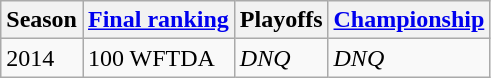<table class="wikitable sortable">
<tr>
<th>Season</th>
<th><a href='#'>Final ranking</a></th>
<th>Playoffs</th>
<th><a href='#'>Championship</a></th>
</tr>
<tr>
<td>2014</td>
<td>100 WFTDA</td>
<td><em>DNQ</em></td>
<td><em>DNQ</em></td>
</tr>
</table>
